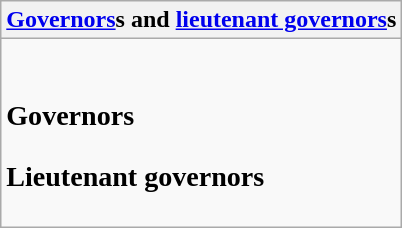<table class="wikitable collapsible collapsed">
<tr>
<th><a href='#'>Governors</a>s and <a href='#'>lieutenant governors</a>s</th>
</tr>
<tr>
<td><br><h3>Governors</h3><h3>Lieutenant governors</h3></td>
</tr>
</table>
